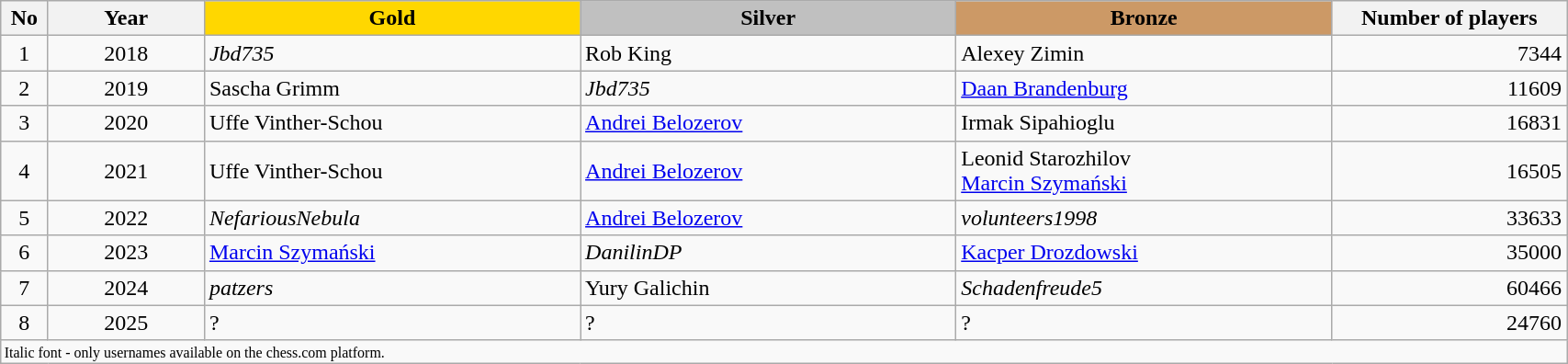<table class="wikitable sortable" style="text-align:left; width:90%;">
<tr>
<th style="width:3%; text-align:center;">No</th>
<th style="width:10%; text-align:center;">Year</th>
<th style="width:24%; background-color:gold; text-align:center;">Gold</th>
<th style="width:24%; background-color:silver; text-align:center;">Silver</th>
<th style="width:24%; background-color:#CC9966; text-align:center;">Bronze</th>
<th style="width:15%; text-align:center;">Number of players</th>
</tr>
<tr>
<td align="center">1</td>
<td align="center">2018</td>
<td><em>Jbd735</em></td>
<td> Rob King</td>
<td> Alexey Zimin</td>
<td align="right">7344</td>
</tr>
<tr>
<td align="center">2</td>
<td align="center">2019</td>
<td> Sascha Grimm</td>
<td><em>Jbd735</em></td>
<td> <a href='#'>Daan Brandenburg</a></td>
<td align="right">11609</td>
</tr>
<tr>
<td align="center">3</td>
<td align="center">2020</td>
<td> Uffe Vinther-Schou</td>
<td> <a href='#'>Andrei Belozerov</a></td>
<td> Irmak Sipahioglu</td>
<td align="right">16831</td>
</tr>
<tr>
<td align="center">4</td>
<td align="center">2021</td>
<td> Uffe Vinther-Schou</td>
<td> <a href='#'>Andrei Belozerov</a></td>
<td> Leonid Starozhilov <br> <a href='#'>Marcin Szymański</a></td>
<td align="right">16505</td>
</tr>
<tr>
<td align="center">5</td>
<td align="center">2022</td>
<td> <em>NefariousNebula</em></td>
<td> <a href='#'>Andrei Belozerov</a></td>
<td> <em>volunteers1998</em></td>
<td align="right">33633</td>
</tr>
<tr>
<td align="center">6</td>
<td align="center">2023</td>
<td> <a href='#'>Marcin Szymański</a></td>
<td> <em>DanilinDP</em></td>
<td> <a href='#'>Kacper Drozdowski</a></td>
<td align="right">35000</td>
</tr>
<tr>
<td align="center">7</td>
<td align="center">2024</td>
<td> <em>patzers</em></td>
<td> Yury Galichin</td>
<td> <em>Schadenfreude5</em></td>
<td align="right">60466</td>
</tr>
<tr>
<td align="center">8</td>
<td align="center">2025</td>
<td>?</td>
<td>?</td>
<td>?</td>
<td align="right">24760</td>
</tr>
<tr>
<td colspan=6 style=font-size:8pt;>Italic font - only usernames available on the chess.com platform.</td>
</tr>
</table>
